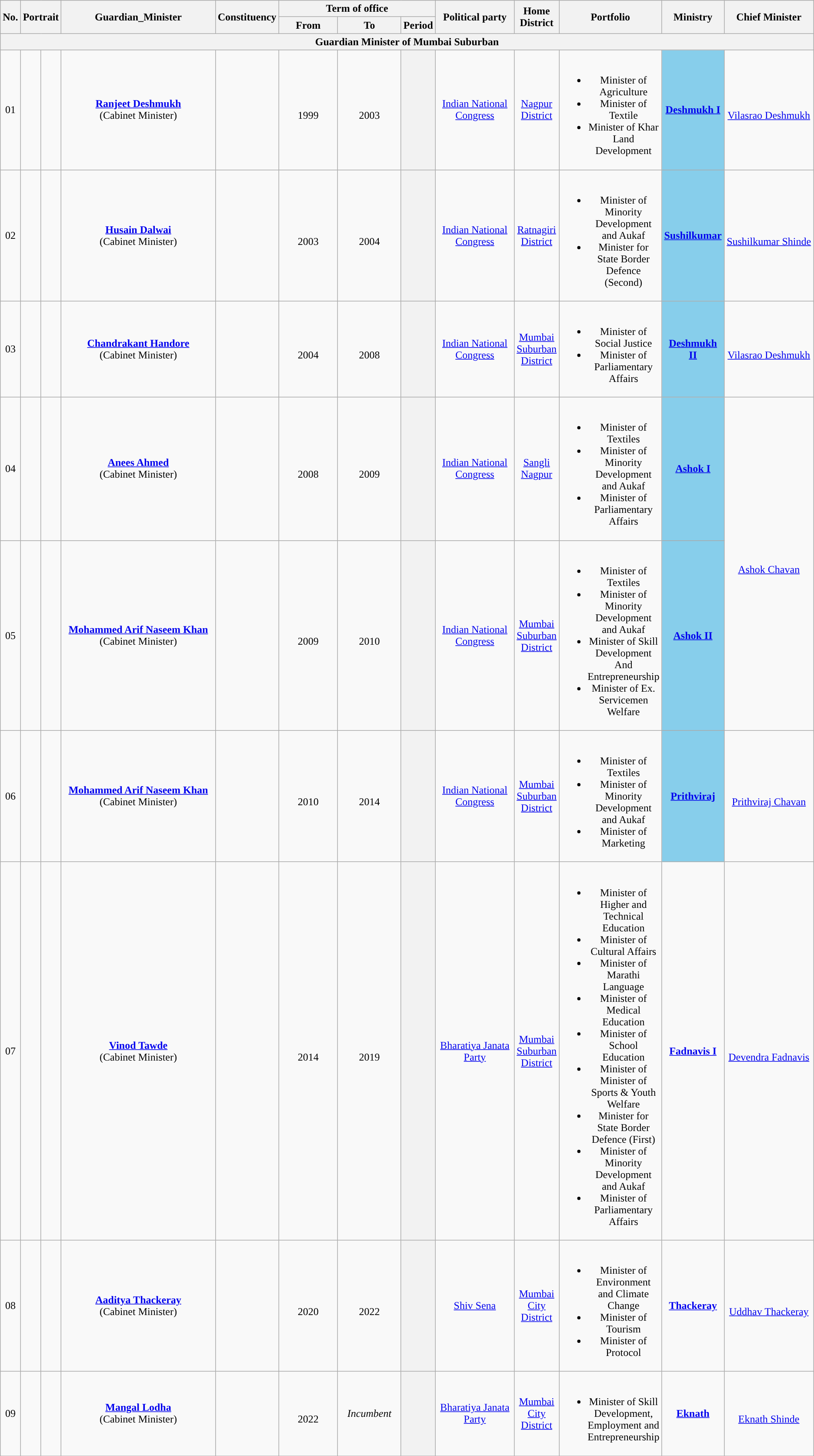<table class="wikitable" style="text-align:center">
<tr>
<th rowspan="2">No.</th>
<th rowspan="2" colspan="2">Portrait</th>
<th rowspan="2" style="width:16em">Guardian_Minister</th>
<th rowspan="2">Constituency</th>
<th colspan="3">Term of office</th>
<th rowspan="2" style="width:8em">Political party</th>
<th rowspan="2">Home District</th>
<th rowspan="2">Portfolio</th>
<th rowspan="2">Ministry</th>
<th rowspan="2" style="width:9em">Chief Minister</th>
</tr>
<tr>
<th style="width:6em">From</th>
<th style="width:6em">To</th>
<th>Period</th>
</tr>
<tr>
<th colspan="13">Guardian Minister of Mumbai Suburban</th>
</tr>
<tr>
<td>01</td>
<td></td>
<td></td>
<td><strong><a href='#'>Ranjeet Deshmukh</a></strong> <br> (Cabinet Minister)</td>
<td></td>
<td><br>1999</td>
<td><br>2003</td>
<th></th>
<td><a href='#'>Indian National Congress</a></td>
<td><a href='#'>Nagpur District</a></td>
<td><br><ul><li>Minister of Agriculture</li><li>Minister of Textile</li><li>Minister of Khar Land Development</li></ul></td>
<td rowspan="1" bgcolor="#87CEEB"><a href='#'><strong>Deshmukh I</strong></a></td>
<td rowspan="1"> <br><a href='#'>Vilasrao Deshmukh</a></td>
</tr>
<tr>
<td>02</td>
<td></td>
<td></td>
<td><strong><a href='#'>Husain Dalwai</a></strong> <br> (Cabinet Minister)</td>
<td></td>
<td><br>2003</td>
<td><br>2004</td>
<th></th>
<td><a href='#'>Indian National Congress</a></td>
<td><a href='#'>Ratnagiri District</a></td>
<td><br><ul><li>Minister of Minority Development and Aukaf</li><li>Minister for State Border Defence (Second)</li></ul></td>
<td rowspan="1" bgcolor="#87CEEB"><a href='#'><strong>Sushilkumar</strong></a></td>
<td rowspan="1"> <br><a href='#'>Sushilkumar Shinde</a></td>
</tr>
<tr>
<td>03</td>
<td></td>
<td></td>
<td><strong><a href='#'>Chandrakant Handore</a></strong> <br> (Cabinet Minister)</td>
<td></td>
<td><br>2004</td>
<td><br>2008</td>
<th></th>
<td><a href='#'>Indian National Congress</a></td>
<td><a href='#'>Mumbai Suburban District</a></td>
<td><br><ul><li>Minister of Social Justice</li><li>Minister of Parliamentary Affairs</li></ul></td>
<td rowspan="1" bgcolor="#87CEEB"><a href='#'><strong>Deshmukh II</strong></a></td>
<td rowspan="1"> <br><a href='#'>Vilasrao Deshmukh</a></td>
</tr>
<tr>
<td>04</td>
<td></td>
<td></td>
<td><strong><a href='#'>Anees Ahmed</a></strong> <br> (Cabinet Minister)</td>
<td></td>
<td><br>2008</td>
<td><br>2009</td>
<th></th>
<td><a href='#'>Indian National Congress</a></td>
<td><a href='#'>Sangli Nagpur</a></td>
<td><br><ul><li>Minister of Textiles</li><li>Minister of Minority Development and Aukaf</li><li>Minister of Parliamentary Affairs</li></ul></td>
<td rowspan="1" bgcolor="#87CEEB"><a href='#'><strong>Ashok I</strong></a></td>
<td rowspan="2"><br><a href='#'>Ashok Chavan</a></td>
</tr>
<tr>
<td>05</td>
<td></td>
<td></td>
<td><strong><a href='#'>Mohammed Arif Naseem Khan</a></strong>  <br> (Cabinet Minister)</td>
<td></td>
<td><br>2009</td>
<td><br>2010</td>
<th></th>
<td><a href='#'>Indian National Congress</a></td>
<td><a href='#'>Mumbai Suburban District</a></td>
<td><br><ul><li>Minister of Textiles</li><li>Minister of Minority Development and Aukaf</li><li>Minister of  Skill Development And Entrepreneurship</li><li>Minister of Ex. Servicemen Welfare</li></ul></td>
<td rowspan="1"bgcolor="#87CEEB"><a href='#'><strong>Ashok II</strong></a></td>
</tr>
<tr>
<td>06</td>
<td></td>
<td></td>
<td><strong><a href='#'>Mohammed Arif Naseem Khan</a></strong> <br> (Cabinet Minister)</td>
<td></td>
<td><br>2010</td>
<td><br>2014</td>
<th></th>
<td><a href='#'>Indian National Congress</a></td>
<td><a href='#'>Mumbai Suburban District</a></td>
<td><br><ul><li>Minister of Textiles</li><li>Minister of Minority Development and Aukaf</li><li>Minister of Marketing</li></ul></td>
<td rowspan="1" bgcolor="#87CEEB"><a href='#'><strong>Prithviraj</strong></a></td>
<td rowspan="1"><br><a href='#'>Prithviraj Chavan</a></td>
</tr>
<tr>
<td>07</td>
<td></td>
<td></td>
<td><strong><a href='#'>Vinod Tawde</a></strong> <br> (Cabinet Minister)</td>
<td></td>
<td><br>2014</td>
<td><br>2019</td>
<th></th>
<td rowspan="1"><a href='#'>Bharatiya Janata Party</a></td>
<td><a href='#'>Mumbai Suburban District</a></td>
<td><br><ul><li>Minister of Higher and Technical Education</li><li>Minister of Cultural Affairs</li><li>Minister of Marathi Language</li><li>Minister of Medical Education</li><li>Minister of School Education</li><li>Minister of Minister of Sports & Youth Welfare</li><li>Minister for State Border Defence (First)</li><li>Minister of Minority Development and Aukaf</li><li>Minister of Parliamentary Affairs</li></ul></td>
<td rowspan="1"><a href='#'><strong>Fadnavis I</strong></a></td>
<td rowspan="1"> <br><a href='#'>Devendra Fadnavis</a></td>
</tr>
<tr>
<td>08</td>
<td></td>
<td></td>
<td><strong><a href='#'>Aaditya Thackeray</a></strong> <br> (Cabinet Minister)</td>
<td></td>
<td><br>2020</td>
<td><br>2022</td>
<th></th>
<td><a href='#'>Shiv Sena</a></td>
<td><a href='#'>Mumbai City District</a></td>
<td><br><ul><li>Minister of Environment and Climate Change</li><li>Minister of Tourism</li><li>Minister of Protocol</li></ul></td>
<td rowspan="1"><a href='#'><strong>Thackeray</strong></a></td>
<td rowspan="1"> <br><a href='#'>Uddhav Thackeray</a></td>
</tr>
<tr>
<td>09</td>
<td></td>
<td></td>
<td><strong><a href='#'>Mangal Lodha</a></strong> <br> (Cabinet Minister)</td>
<td></td>
<td><br>2022</td>
<td><em>Incumbent</em></td>
<th></th>
<td><a href='#'>Bharatiya Janata Party</a></td>
<td><a href='#'>Mumbai City District</a></td>
<td><br><ul><li>Minister of Skill Development, Employment and Entrepreneurship</li></ul></td>
<td rowspan="1"><a href='#'><strong>Eknath</strong></a></td>
<td rowspan="1"> <br><a href='#'>Eknath Shinde</a></td>
</tr>
<tr>
</tr>
</table>
